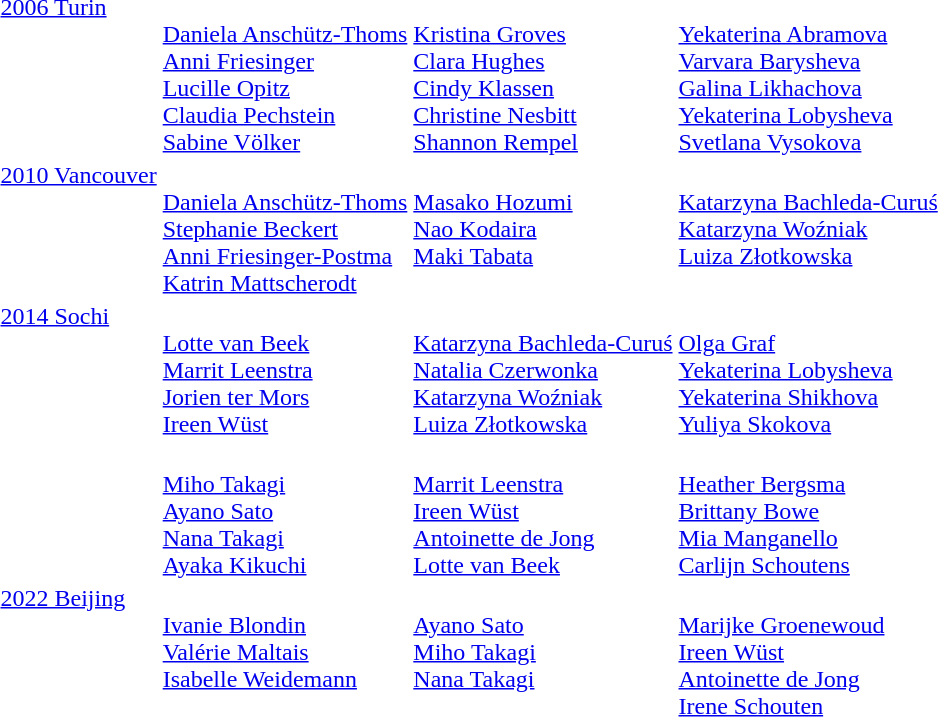<table>
<tr valign="top">
<td><a href='#'>2006 Turin</a><br></td>
<td><br><a href='#'>Daniela Anschütz-Thoms</a><br><a href='#'>Anni Friesinger</a><br><a href='#'>Lucille Opitz</a><br><a href='#'>Claudia Pechstein</a><br><a href='#'>Sabine Völker</a></td>
<td><br><a href='#'>Kristina Groves</a><br><a href='#'>Clara Hughes</a><br><a href='#'>Cindy Klassen</a><br><a href='#'>Christine Nesbitt</a><br><a href='#'>Shannon Rempel</a></td>
<td><br><a href='#'>Yekaterina Abramova</a><br><a href='#'>Varvara Barysheva</a><br><a href='#'>Galina Likhachova</a><br><a href='#'>Yekaterina Lobysheva</a><br><a href='#'>Svetlana Vysokova</a></td>
</tr>
<tr valign="top">
<td><a href='#'>2010 Vancouver</a><br></td>
<td><br><a href='#'>Daniela Anschütz-Thoms</a><br><a href='#'>Stephanie Beckert</a><br><a href='#'>Anni Friesinger-Postma</a><br><a href='#'>Katrin Mattscherodt</a></td>
<td><br><a href='#'>Masako Hozumi</a><br><a href='#'>Nao Kodaira</a><br><a href='#'>Maki Tabata</a></td>
<td><br><a href='#'>Katarzyna Bachleda-Curuś</a><br><a href='#'>Katarzyna Woźniak</a><br><a href='#'>Luiza Złotkowska</a></td>
</tr>
<tr valign="top">
<td><a href='#'>2014 Sochi</a><br></td>
<td><br> <a href='#'>Lotte van Beek</a><br><a href='#'>Marrit Leenstra</a><br><a href='#'>Jorien ter Mors</a><br><a href='#'>Ireen Wüst</a></td>
<td><br> <a href='#'>Katarzyna Bachleda-Curuś</a><br><a href='#'>Natalia Czerwonka</a><br><a href='#'>Katarzyna Woźniak</a><br><a href='#'>Luiza Złotkowska</a></td>
<td><br><a href='#'>Olga Graf</a><br><a href='#'>Yekaterina Lobysheva</a><br><a href='#'>Yekaterina Shikhova</a><br><a href='#'>Yuliya Skokova</a></td>
</tr>
<tr valign="top">
<td><br></td>
<td><br> <a href='#'>Miho Takagi</a><br><a href='#'>Ayano Sato</a><br><a href='#'>Nana Takagi</a><br><a href='#'>Ayaka Kikuchi</a></td>
<td><br> <a href='#'>Marrit Leenstra</a><br><a href='#'>Ireen Wüst</a><br><a href='#'>Antoinette de Jong</a><br><a href='#'>Lotte van Beek</a></td>
<td><br> <a href='#'>Heather Bergsma</a><br><a href='#'>Brittany Bowe</a><br><a href='#'>Mia Manganello</a><br><a href='#'>Carlijn Schoutens</a></td>
</tr>
<tr valign="top">
<td><a href='#'>2022 Beijing</a> <br></td>
<td><br> <a href='#'>Ivanie Blondin</a><br><a href='#'>Valérie Maltais</a><br><a href='#'>Isabelle Weidemann</a></td>
<td><br> <a href='#'>Ayano Sato</a><br><a href='#'>Miho Takagi</a><br><a href='#'>Nana Takagi</a></td>
<td><br> <a href='#'>Marijke Groenewoud</a><br><a href='#'>Ireen Wüst</a><br><a href='#'>Antoinette de Jong</a><br><a href='#'>Irene Schouten</a></td>
</tr>
<tr>
</tr>
</table>
